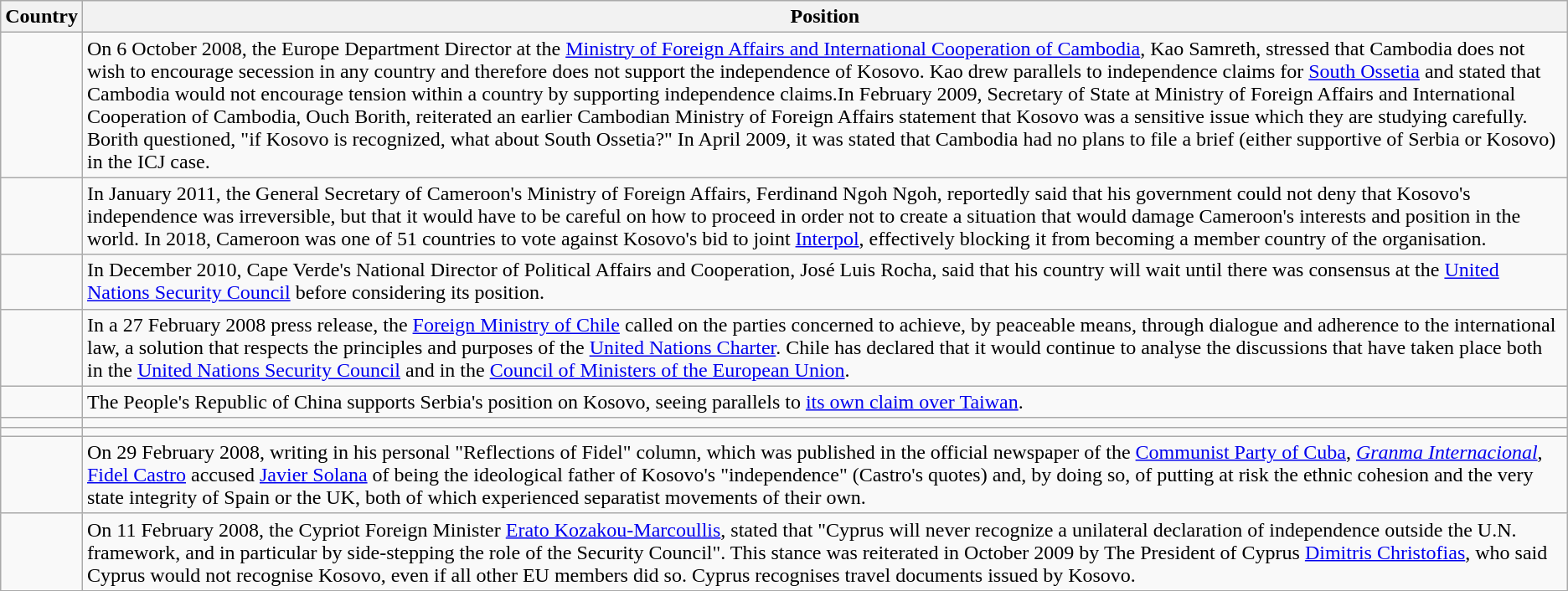<table class="wikitable">
<tr>
<th>Country</th>
<th>Position</th>
</tr>
<tr>
<td></td>
<td>On 6 October 2008, the Europe Department Director at the <a href='#'>Ministry of Foreign Affairs and International Cooperation of Cambodia</a>, Kao Samreth, stressed that Cambodia does not wish to encourage secession in any country and therefore does not support the independence of Kosovo. Kao drew parallels to independence claims for <a href='#'>South Ossetia</a> and stated that Cambodia would not encourage tension within a country by supporting independence claims.In February 2009, Secretary of State at Ministry of Foreign Affairs and International Cooperation of Cambodia, Ouch Borith, reiterated an earlier Cambodian Ministry of Foreign Affairs statement that Kosovo was a sensitive issue which they are studying carefully. Borith questioned, "if Kosovo is recognized, what about South Ossetia?" In April 2009, it was stated that Cambodia had no plans to file a brief (either supportive of Serbia or Kosovo) in the ICJ case.</td>
</tr>
<tr>
<td nowrap></td>
<td> In January 2011, the General Secretary of Cameroon's Ministry of Foreign Affairs, Ferdinand Ngoh Ngoh, reportedly said that his government could not deny that Kosovo's independence was irreversible, but that it would have to be careful on how to proceed in order not to create a situation that would damage Cameroon's interests and position in the world. In 2018, Cameroon was one of 51 countries to vote against Kosovo's bid to joint <a href='#'>Interpol</a>, effectively blocking it from becoming a member country of the organisation.</td>
</tr>
<tr>
<td></td>
<td>In December 2010, Cape Verde's National Director of Political Affairs and Cooperation, José Luis Rocha, said that his country will wait until there was consensus at the <a href='#'>United Nations Security Council</a> before considering its position.</td>
</tr>
<tr>
<td></td>
<td>In a 27 February 2008 press release, the <a href='#'>Foreign Ministry of Chile</a> called on the parties concerned to achieve, by peaceable means, through dialogue and adherence to the international law, a solution that respects the principles and purposes of the <a href='#'>United Nations Charter</a>. Chile has declared that it would continue to analyse the discussions that have taken place both in the <a href='#'>United Nations Security Council</a> and in the <a href='#'>Council of Ministers of the European Union</a>.</td>
</tr>
<tr>
<td></td>
<td> The People's Republic of China supports Serbia's position on Kosovo, seeing parallels to <a href='#'>its own claim over Taiwan</a>.</td>
</tr>
<tr>
<td></td>
<td></td>
</tr>
<tr>
<td></td>
<td></td>
</tr>
<tr>
<td></td>
<td> On 29 February 2008, writing in his personal "Reflections of Fidel" column, which was published in the official newspaper of the <a href='#'>Communist Party of Cuba</a>, <em><a href='#'>Granma Internacional</a></em>, <a href='#'>Fidel Castro</a> accused <a href='#'>Javier Solana</a> of being the ideological father of Kosovo's "independence" (Castro's quotes) and, by doing so, of putting at risk the ethnic cohesion and the very state integrity of Spain or the UK, both of which experienced separatist movements of their own.</td>
</tr>
<tr>
<td></td>
<td> On 11 February 2008, the Cypriot Foreign Minister <a href='#'>Erato Kozakou-Marcoullis</a>, stated that "Cyprus will never recognize a unilateral declaration of independence outside the U.N. framework, and in particular by side-stepping the role of the Security Council". This stance was reiterated in October 2009 by The President of Cyprus <a href='#'>Dimitris Christofias</a>, who said Cyprus would not recognise Kosovo, even if all other EU members did so. Cyprus recognises travel documents issued by Kosovo.</td>
</tr>
</table>
